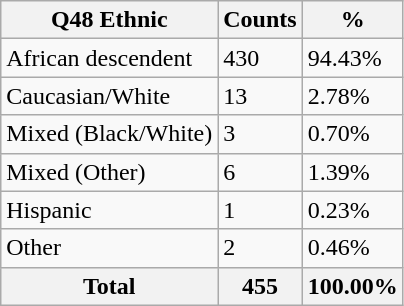<table class="wikitable sortable">
<tr>
<th>Q48 Ethnic</th>
<th>Counts</th>
<th>%</th>
</tr>
<tr>
<td>African descendent</td>
<td>430</td>
<td>94.43%</td>
</tr>
<tr>
<td>Caucasian/White</td>
<td>13</td>
<td>2.78%</td>
</tr>
<tr>
<td>Mixed (Black/White)</td>
<td>3</td>
<td>0.70%</td>
</tr>
<tr>
<td>Mixed (Other)</td>
<td>6</td>
<td>1.39%</td>
</tr>
<tr>
<td>Hispanic</td>
<td>1</td>
<td>0.23%</td>
</tr>
<tr>
<td>Other</td>
<td>2</td>
<td>0.46%</td>
</tr>
<tr>
<th>Total</th>
<th>455</th>
<th>100.00%</th>
</tr>
</table>
